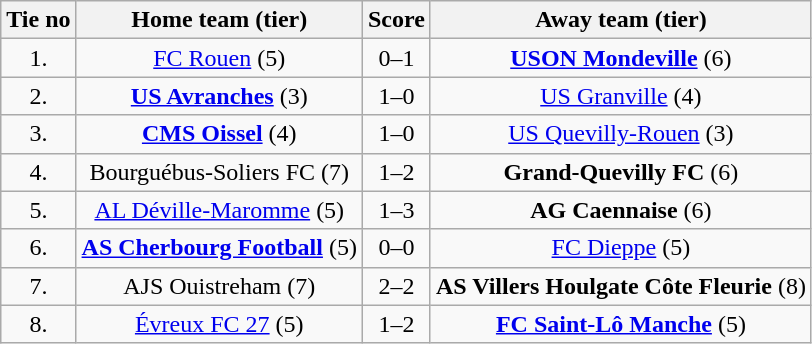<table class="wikitable" style="text-align: center">
<tr>
<th>Tie no</th>
<th>Home team (tier)</th>
<th>Score</th>
<th>Away team (tier)</th>
</tr>
<tr>
<td>1.</td>
<td><a href='#'>FC Rouen</a> (5)</td>
<td>0–1</td>
<td><strong><a href='#'>USON Mondeville</a></strong> (6)</td>
</tr>
<tr>
<td>2.</td>
<td><strong><a href='#'>US Avranches</a></strong> (3)</td>
<td>1–0</td>
<td><a href='#'>US Granville</a> (4)</td>
</tr>
<tr>
<td>3.</td>
<td><strong><a href='#'>CMS Oissel</a></strong> (4)</td>
<td>1–0</td>
<td><a href='#'>US Quevilly-Rouen</a> (3)</td>
</tr>
<tr>
<td>4.</td>
<td>Bourguébus-Soliers FC (7)</td>
<td>1–2</td>
<td><strong>Grand-Quevilly FC</strong> (6)</td>
</tr>
<tr>
<td>5.</td>
<td><a href='#'>AL Déville-Maromme</a> (5)</td>
<td>1–3</td>
<td><strong>AG Caennaise</strong> (6)</td>
</tr>
<tr>
<td>6.</td>
<td><strong><a href='#'>AS Cherbourg Football</a></strong> (5)</td>
<td>0–0 </td>
<td><a href='#'>FC Dieppe</a> (5)</td>
</tr>
<tr>
<td>7.</td>
<td>AJS Ouistreham (7)</td>
<td>2–2 </td>
<td><strong>AS Villers Houlgate Côte Fleurie</strong> (8)</td>
</tr>
<tr>
<td>8.</td>
<td><a href='#'>Évreux FC 27</a> (5)</td>
<td>1–2</td>
<td><strong><a href='#'>FC Saint-Lô Manche</a></strong> (5)</td>
</tr>
</table>
